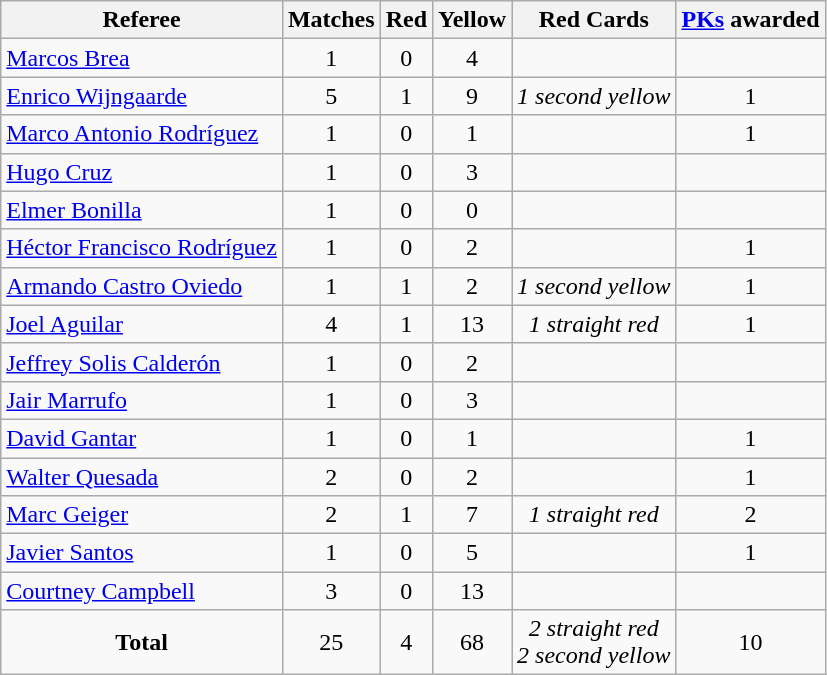<table class="wikitable sortable" style="text-align:center">
<tr>
<th>Referee</th>
<th>Matches</th>
<th> Red</th>
<th> Yellow</th>
<th>Red Cards</th>
<th><a href='#'>PKs</a> awarded</th>
</tr>
<tr>
<td style="text-align:left;"> <a href='#'>Marcos Brea</a></td>
<td>1</td>
<td>0</td>
<td>4</td>
<td></td>
<td></td>
</tr>
<tr>
<td style="text-align:left;"> <a href='#'>Enrico Wijngaarde</a></td>
<td>5</td>
<td>1</td>
<td>9</td>
<td><em>1 second yellow</em></td>
<td>1</td>
</tr>
<tr>
<td style="text-align:left;"> <a href='#'>Marco Antonio Rodríguez</a></td>
<td>1</td>
<td>0</td>
<td>1</td>
<td></td>
<td>1</td>
</tr>
<tr>
<td style="text-align:left;"> <a href='#'>Hugo Cruz</a></td>
<td>1</td>
<td>0</td>
<td>3</td>
<td></td>
<td></td>
</tr>
<tr>
<td style="text-align:left;"> <a href='#'>Elmer Bonilla</a></td>
<td>1</td>
<td>0</td>
<td>0</td>
<td></td>
<td></td>
</tr>
<tr>
<td style="text-align:left;"> <a href='#'>Héctor Francisco Rodríguez</a></td>
<td>1</td>
<td>0</td>
<td>2</td>
<td></td>
<td>1</td>
</tr>
<tr>
<td style="text-align:left;"> <a href='#'>Armando Castro Oviedo</a></td>
<td>1</td>
<td>1</td>
<td>2</td>
<td><em>1 second yellow</em></td>
<td>1</td>
</tr>
<tr>
<td style="text-align:left;"> <a href='#'>Joel Aguilar</a></td>
<td>4</td>
<td>1</td>
<td>13</td>
<td><em>1 straight red</em></td>
<td>1</td>
</tr>
<tr>
<td style="text-align:left;"> <a href='#'>Jeffrey Solis Calderón</a></td>
<td>1</td>
<td>0</td>
<td>2</td>
<td></td>
<td></td>
</tr>
<tr>
<td style="text-align:left;"> <a href='#'>Jair Marrufo</a></td>
<td>1</td>
<td>0</td>
<td>3</td>
<td></td>
<td></td>
</tr>
<tr>
<td style="text-align:left;"> <a href='#'>David Gantar</a></td>
<td>1</td>
<td>0</td>
<td>1</td>
<td></td>
<td>1</td>
</tr>
<tr>
<td style="text-align:left;"> <a href='#'>Walter Quesada</a></td>
<td>2</td>
<td>0</td>
<td>2</td>
<td></td>
<td>1</td>
</tr>
<tr>
<td style="text-align:left;"> <a href='#'>Marc Geiger</a></td>
<td>2</td>
<td>1</td>
<td>7</td>
<td><em>1 straight red</em></td>
<td>2</td>
</tr>
<tr>
<td style="text-align:left;"> <a href='#'>Javier Santos</a></td>
<td>1</td>
<td>0</td>
<td>5</td>
<td></td>
<td>1</td>
</tr>
<tr>
<td style="text-align:left;"> <a href='#'>Courtney Campbell</a></td>
<td>3</td>
<td>0</td>
<td>13</td>
<td></td>
<td></td>
</tr>
<tr class="sortbottom">
<td style="text-align:center;"><strong>Total</strong></td>
<td>25</td>
<td>4</td>
<td>68</td>
<td><em>2 straight red</em><br><em>2 second yellow</em></td>
<td>10</td>
</tr>
</table>
